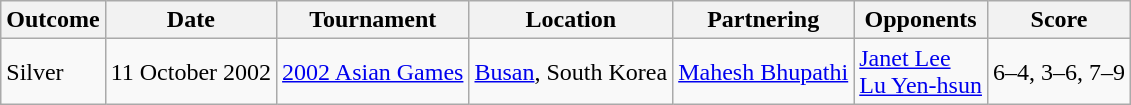<table class="wikitable">
<tr>
<th>Outcome</th>
<th>Date</th>
<th>Tournament</th>
<th>Location</th>
<th>Partnering</th>
<th>Opponents</th>
<th>Score</th>
</tr>
<tr>
<td> Silver</td>
<td>11 October 2002</td>
<td><a href='#'>2002 Asian Games</a></td>
<td><a href='#'>Busan</a>, South Korea</td>
<td> <a href='#'>Mahesh Bhupathi</a></td>
<td> <a href='#'>Janet Lee</a> <br>  <a href='#'>Lu Yen-hsun</a></td>
<td>6–4, 3–6, 7–9</td>
</tr>
</table>
